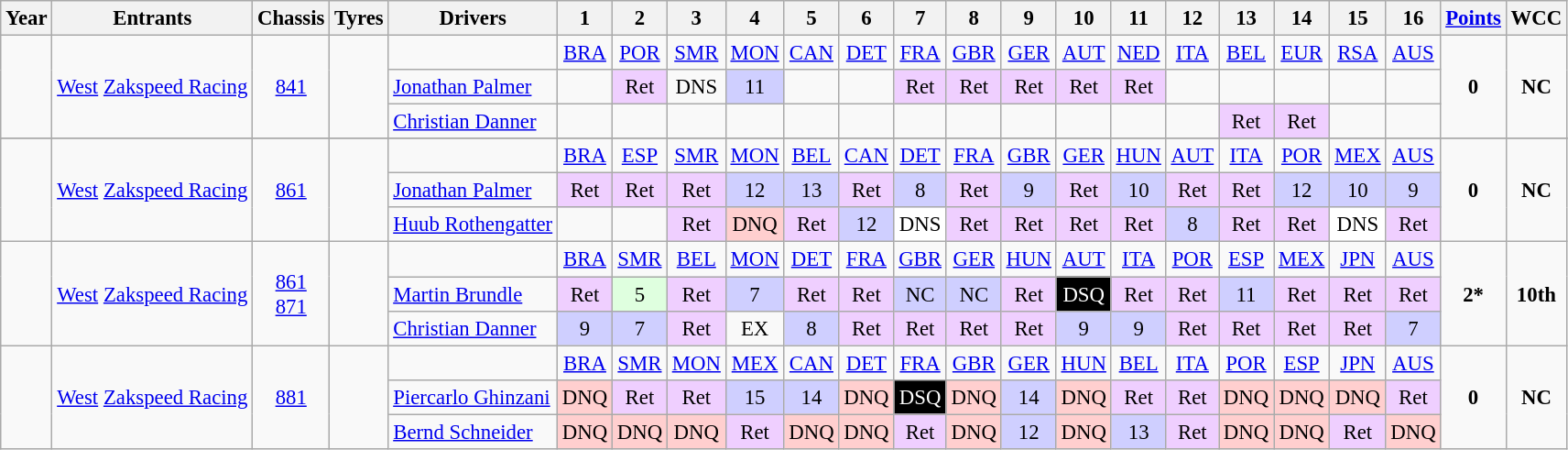<table class="wikitable" style="text-align:center; font-size:95%">
<tr>
<th>Year</th>
<th>Entrants</th>
<th>Chassis</th>
<th>Tyres</th>
<th>Drivers</th>
<th>1</th>
<th>2</th>
<th>3</th>
<th>4</th>
<th>5</th>
<th>6</th>
<th>7</th>
<th>8</th>
<th>9</th>
<th>10</th>
<th>11</th>
<th>12</th>
<th>13</th>
<th>14</th>
<th>15</th>
<th>16</th>
<th><a href='#'>Points</a></th>
<th>WCC</th>
</tr>
<tr>
<td rowspan="3"></td>
<td rowspan="3"><a href='#'>West</a> <a href='#'>Zakspeed Racing</a></td>
<td rowspan="3"><a href='#'>841</a></td>
<td rowspan="3"></td>
<td></td>
<td><a href='#'>BRA</a></td>
<td><a href='#'>POR</a></td>
<td><a href='#'>SMR</a></td>
<td><a href='#'>MON</a></td>
<td><a href='#'>CAN</a></td>
<td><a href='#'>DET</a></td>
<td><a href='#'>FRA</a></td>
<td><a href='#'>GBR</a></td>
<td><a href='#'>GER</a></td>
<td><a href='#'>AUT</a></td>
<td><a href='#'>NED</a></td>
<td><a href='#'>ITA</a></td>
<td><a href='#'>BEL</a></td>
<td><a href='#'>EUR</a></td>
<td><a href='#'>RSA</a></td>
<td><a href='#'>AUS</a></td>
<td rowspan="3"><strong>0</strong></td>
<td rowspan="3"><strong>NC</strong></td>
</tr>
<tr>
<td align="left"> <a href='#'>Jonathan Palmer</a></td>
<td></td>
<td style="background:#EFCFFF;">Ret</td>
<td>DNS</td>
<td style="background:#CFCFFF;">11</td>
<td></td>
<td></td>
<td style="background:#EFCFFF;">Ret</td>
<td style="background:#EFCFFF;">Ret</td>
<td style="background:#EFCFFF;">Ret</td>
<td style="background:#EFCFFF;">Ret</td>
<td style="background:#EFCFFF;">Ret</td>
<td></td>
<td></td>
<td></td>
<td></td>
<td></td>
</tr>
<tr>
<td align="left"> <a href='#'>Christian Danner</a></td>
<td></td>
<td></td>
<td></td>
<td></td>
<td></td>
<td></td>
<td></td>
<td></td>
<td></td>
<td></td>
<td></td>
<td></td>
<td style="background:#EFCFFF;">Ret</td>
<td style="background:#EFCFFF;">Ret</td>
<td></td>
<td></td>
</tr>
<tr>
</tr>
<tr>
<td rowspan="3"></td>
<td rowspan="3"><a href='#'>West</a> <a href='#'>Zakspeed Racing</a></td>
<td rowspan="3"><a href='#'>861</a></td>
<td rowspan="3"></td>
<td></td>
<td><a href='#'>BRA</a></td>
<td><a href='#'>ESP</a></td>
<td><a href='#'>SMR</a></td>
<td><a href='#'>MON</a></td>
<td><a href='#'>BEL</a></td>
<td><a href='#'>CAN</a></td>
<td><a href='#'>DET</a></td>
<td><a href='#'>FRA</a></td>
<td><a href='#'>GBR</a></td>
<td><a href='#'>GER</a></td>
<td><a href='#'>HUN</a></td>
<td><a href='#'>AUT</a></td>
<td><a href='#'>ITA</a></td>
<td><a href='#'>POR</a></td>
<td><a href='#'>MEX</a></td>
<td><a href='#'>AUS</a></td>
<td rowspan="3"><strong>0</strong></td>
<td rowspan="3"><strong>NC</strong></td>
</tr>
<tr>
<td align="left"> <a href='#'>Jonathan Palmer</a></td>
<td style="background:#efcfff;">Ret</td>
<td style="background:#efcfff;">Ret</td>
<td style="background:#efcfff;">Ret</td>
<td style="background:#cfcfff;">12</td>
<td style="background:#cfcfff;">13</td>
<td style="background:#efcfff;">Ret</td>
<td style="background:#cfcfff;">8</td>
<td style="background:#efcfff;">Ret</td>
<td style="background:#cfcfff;">9</td>
<td style="background:#efcfff;">Ret</td>
<td style="background:#cfcfff;">10</td>
<td style="background:#efcfff;">Ret</td>
<td style="background:#efcfff;">Ret</td>
<td style="background:#cfcfff;">12</td>
<td style="background:#cfcfff;">10</td>
<td style="background:#cfcfff;">9</td>
</tr>
<tr>
<td align="left"> <a href='#'>Huub Rothengatter</a></td>
<td></td>
<td></td>
<td style="background:#efcfff;">Ret</td>
<td style="background:#ffcfcf;">DNQ</td>
<td style="background:#efcfff;">Ret</td>
<td style="background:#cfcfff;">12</td>
<td style="background:#fff;">DNS</td>
<td style="background:#efcfff;">Ret</td>
<td style="background:#efcfff;">Ret</td>
<td style="background:#efcfff;">Ret</td>
<td style="background:#efcfff;">Ret</td>
<td style="background:#cfcfff;">8</td>
<td style="background:#efcfff;">Ret</td>
<td style="background:#efcfff;">Ret</td>
<td style="background:#fff;">DNS</td>
<td style="background:#efcfff;">Ret</td>
</tr>
<tr>
<td rowspan="3"></td>
<td rowspan="3"><a href='#'>West</a> <a href='#'>Zakspeed Racing</a></td>
<td rowspan="3"><a href='#'>861</a><br><a href='#'>871</a></td>
<td rowspan="3"></td>
<td></td>
<td><a href='#'>BRA</a></td>
<td><a href='#'>SMR</a></td>
<td><a href='#'>BEL</a></td>
<td><a href='#'>MON</a></td>
<td><a href='#'>DET</a></td>
<td><a href='#'>FRA</a></td>
<td><a href='#'>GBR</a></td>
<td><a href='#'>GER</a></td>
<td><a href='#'>HUN</a></td>
<td><a href='#'>AUT</a></td>
<td><a href='#'>ITA</a></td>
<td><a href='#'>POR</a></td>
<td><a href='#'>ESP</a></td>
<td><a href='#'>MEX</a></td>
<td><a href='#'>JPN</a></td>
<td><a href='#'>AUS</a></td>
<td rowspan="3"><strong>2*</strong></td>
<td rowspan="3"><strong>10th</strong></td>
</tr>
<tr>
<td align="left"> <a href='#'>Martin Brundle</a></td>
<td style="background:#EFCFFF;">Ret</td>
<td style="background:#DFFFDF;">5</td>
<td style="background:#EFCFFF;">Ret</td>
<td style="background:#CFCFFF;">7</td>
<td style="background:#EFCFFF;">Ret</td>
<td style="background:#EFCFFF;">Ret</td>
<td style="background:#CFCFFF;">NC</td>
<td style="background:#CFCFFF;">NC</td>
<td style="background:#EFCFFF;">Ret</td>
<td style="background:#000000; color:white">DSQ</td>
<td style="background:#EFCFFF;">Ret</td>
<td style="background:#EFCFFF;">Ret</td>
<td style="background:#CFCFFF;">11</td>
<td style="background:#EFCFFF;">Ret</td>
<td style="background:#EFCFFF;">Ret</td>
<td style="background:#EFCFFF;">Ret</td>
</tr>
<tr>
<td align="left"> <a href='#'>Christian Danner</a></td>
<td style="background:#CFCFFF;">9</td>
<td style="background:#CFCFFF;">7</td>
<td style="background:#EFCFFF;">Ret</td>
<td>EX</td>
<td style="background:#CFCFFF;">8</td>
<td style="background:#EFCFFF;">Ret</td>
<td style="background:#EFCFFF;">Ret</td>
<td style="background:#EFCFFF;">Ret</td>
<td style="background:#EFCFFF;">Ret</td>
<td style="background:#CFCFFF;">9</td>
<td style="background:#CFCFFF;">9</td>
<td style="background:#EFCFFF;">Ret</td>
<td style="background:#EFCFFF;">Ret</td>
<td style="background:#EFCFFF;">Ret</td>
<td style="background:#EFCFFF;">Ret</td>
<td style="background:#CFCFFF;">7</td>
</tr>
<tr>
<td rowspan="3"></td>
<td rowspan="3"><a href='#'>West</a> <a href='#'>Zakspeed Racing</a></td>
<td rowspan="3"><a href='#'>881</a></td>
<td rowspan="3"></td>
<td></td>
<td><a href='#'>BRA</a></td>
<td><a href='#'>SMR</a></td>
<td><a href='#'>MON</a></td>
<td><a href='#'>MEX</a></td>
<td><a href='#'>CAN</a></td>
<td><a href='#'>DET</a></td>
<td><a href='#'>FRA</a></td>
<td><a href='#'>GBR</a></td>
<td><a href='#'>GER</a></td>
<td><a href='#'>HUN</a></td>
<td><a href='#'>BEL</a></td>
<td><a href='#'>ITA</a></td>
<td><a href='#'>POR</a></td>
<td><a href='#'>ESP</a></td>
<td><a href='#'>JPN</a></td>
<td><a href='#'>AUS</a></td>
<td rowspan="3"><strong>0</strong></td>
<td rowspan="3"><strong>NC</strong></td>
</tr>
<tr>
<td align="left"> <a href='#'>Piercarlo Ghinzani</a></td>
<td style="background:#ffcfcf;">DNQ</td>
<td style="background:#efcfff;">Ret</td>
<td style="background:#efcfff;">Ret</td>
<td style="background:#cfcfff;">15</td>
<td style="background:#cfcfff;">14</td>
<td style="background:#ffcfcf;">DNQ</td>
<td style="background:#000; color:white;">DSQ</td>
<td style="background:#ffcfcf;">DNQ</td>
<td style="background:#cfcfff;">14</td>
<td style="background:#ffcfcf;">DNQ</td>
<td style="background:#efcfff;">Ret</td>
<td style="background:#efcfff;">Ret</td>
<td style="background:#ffcfcf;">DNQ</td>
<td style="background:#ffcfcf;">DNQ</td>
<td style="background:#ffcfcf;">DNQ</td>
<td style="background:#efcfff;">Ret</td>
</tr>
<tr>
<td align="left"> <a href='#'>Bernd Schneider</a></td>
<td style="background:#ffcfcf;">DNQ</td>
<td style="background:#ffcfcf;">DNQ</td>
<td style="background:#ffcfcf;">DNQ</td>
<td style="background:#efcfff;">Ret</td>
<td style="background:#ffcfcf;">DNQ</td>
<td style="background:#ffcfcf;">DNQ</td>
<td style="background:#efcfff;">Ret</td>
<td style="background:#ffcfcf;">DNQ</td>
<td style="background:#cfcfff;">12</td>
<td style="background:#ffcfcf;">DNQ</td>
<td style="background:#cfcfff;">13</td>
<td style="background:#efcfff;">Ret</td>
<td style="background:#ffcfcf;">DNQ</td>
<td style="background:#ffcfcf;">DNQ</td>
<td style="background:#efcfff;">Ret</td>
<td style="background:#ffcfcf;">DNQ</td>
</tr>
</table>
